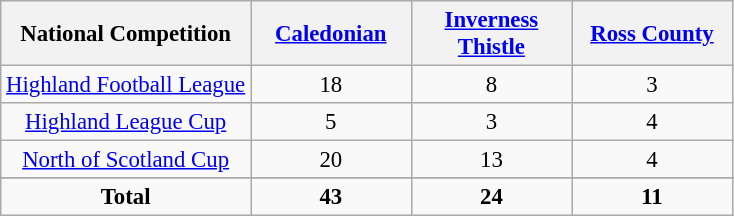<table class="wikitable" style="text-align:center;font-size:95%">
<tr>
<th>National Competition</th>
<th width="100"><a href='#'>Caledonian</a></th>
<th width="100"><a href='#'>Inverness Thistle</a></th>
<th width="100"><a href='#'>Ross County</a></th>
</tr>
<tr>
<td><a href='#'>Highland Football League</a></td>
<td>18</td>
<td>8</td>
<td>3</td>
</tr>
<tr>
<td><a href='#'>Highland League Cup</a></td>
<td>5</td>
<td>3</td>
<td>4</td>
</tr>
<tr>
<td><a href='#'>North of Scotland Cup</a></td>
<td>20</td>
<td>13</td>
<td>4</td>
</tr>
<tr>
</tr>
<tr>
<td><strong>Total</strong></td>
<td><strong>43</strong></td>
<td><strong>24</strong></td>
<td><strong>11</strong></td>
</tr>
</table>
